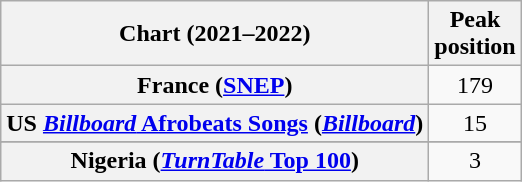<table class="wikitable sortable plainrowheaders" style="text-align:center">
<tr>
<th scope="col">Chart (2021–2022)</th>
<th scope="col">Peak<br>position</th>
</tr>
<tr>
<th scope="row">France (<a href='#'>SNEP</a>)</th>
<td>179</td>
</tr>
<tr>
<th scope="row">US <a href='#'><em>Billboard</em> Afrobeats Songs</a> (<em><a href='#'>Billboard</a></em>)</th>
<td>15</td>
</tr>
<tr>
</tr>
<tr>
</tr>
<tr>
<th scope="row">Nigeria (<a href='#'><em>TurnTable</em> Top 100</a>)</th>
<td>3</td>
</tr>
</table>
